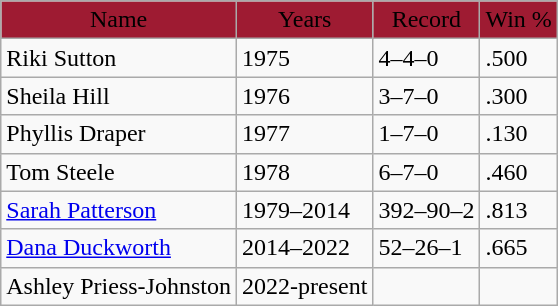<table class="wikitable">
<tr>
<td align=center bgcolor="#9E1B32"><span>Name</span></td>
<td align=center bgcolor="#9E1B32"><span>Years</span></td>
<td align=center bgcolor="#9E1B32"><span>Record</span></td>
<td align=center bgcolor="#9E1B32"><span>Win %</span></td>
</tr>
<tr>
<td>Riki Sutton</td>
<td>1975</td>
<td>4–4–0</td>
<td>.500</td>
</tr>
<tr>
<td>Sheila Hill</td>
<td>1976</td>
<td>3–7–0</td>
<td>.300</td>
</tr>
<tr>
<td>Phyllis Draper</td>
<td>1977</td>
<td>1–7–0</td>
<td>.130</td>
</tr>
<tr>
<td>Tom Steele</td>
<td>1978</td>
<td>6–7–0</td>
<td>.460</td>
</tr>
<tr>
<td><a href='#'>Sarah Patterson</a></td>
<td>1979–2014</td>
<td>392–90–2</td>
<td>.813</td>
</tr>
<tr>
<td><a href='#'>Dana Duckworth</a></td>
<td>2014–2022</td>
<td>52–26–1</td>
<td>.665</td>
</tr>
<tr>
<td>Ashley Priess-Johnston</td>
<td>2022-present</td>
<td></td>
<td></td>
</tr>
</table>
